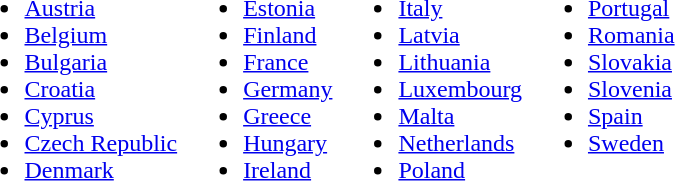<table>
<tr>
<td valign=top><br><ul><li> <a href='#'>Austria</a></li><li> <a href='#'>Belgium</a></li><li> <a href='#'>Bulgaria</a></li><li> <a href='#'>Croatia</a></li><li> <a href='#'>Cyprus</a></li><li> <a href='#'>Czech Republic</a></li><li> <a href='#'>Denmark</a></li></ul></td>
<td valign=top><br><ul><li> <a href='#'>Estonia</a></li><li> <a href='#'>Finland</a></li><li> <a href='#'>France</a></li><li> <a href='#'>Germany</a></li><li> <a href='#'>Greece</a></li><li> <a href='#'>Hungary</a></li><li> <a href='#'>Ireland</a></li></ul></td>
<td valign=top><br><ul><li> <a href='#'>Italy</a></li><li> <a href='#'>Latvia</a></li><li> <a href='#'>Lithuania</a></li><li> <a href='#'>Luxembourg</a></li><li> <a href='#'>Malta</a></li><li> <a href='#'>Netherlands</a></li><li> <a href='#'>Poland</a></li></ul></td>
<td valign=top><br><ul><li> <a href='#'>Portugal</a></li><li> <a href='#'>Romania</a></li><li> <a href='#'>Slovakia</a></li><li> <a href='#'>Slovenia</a></li><li> <a href='#'>Spain</a></li><li> <a href='#'>Sweden</a></li></ul></td>
</tr>
</table>
